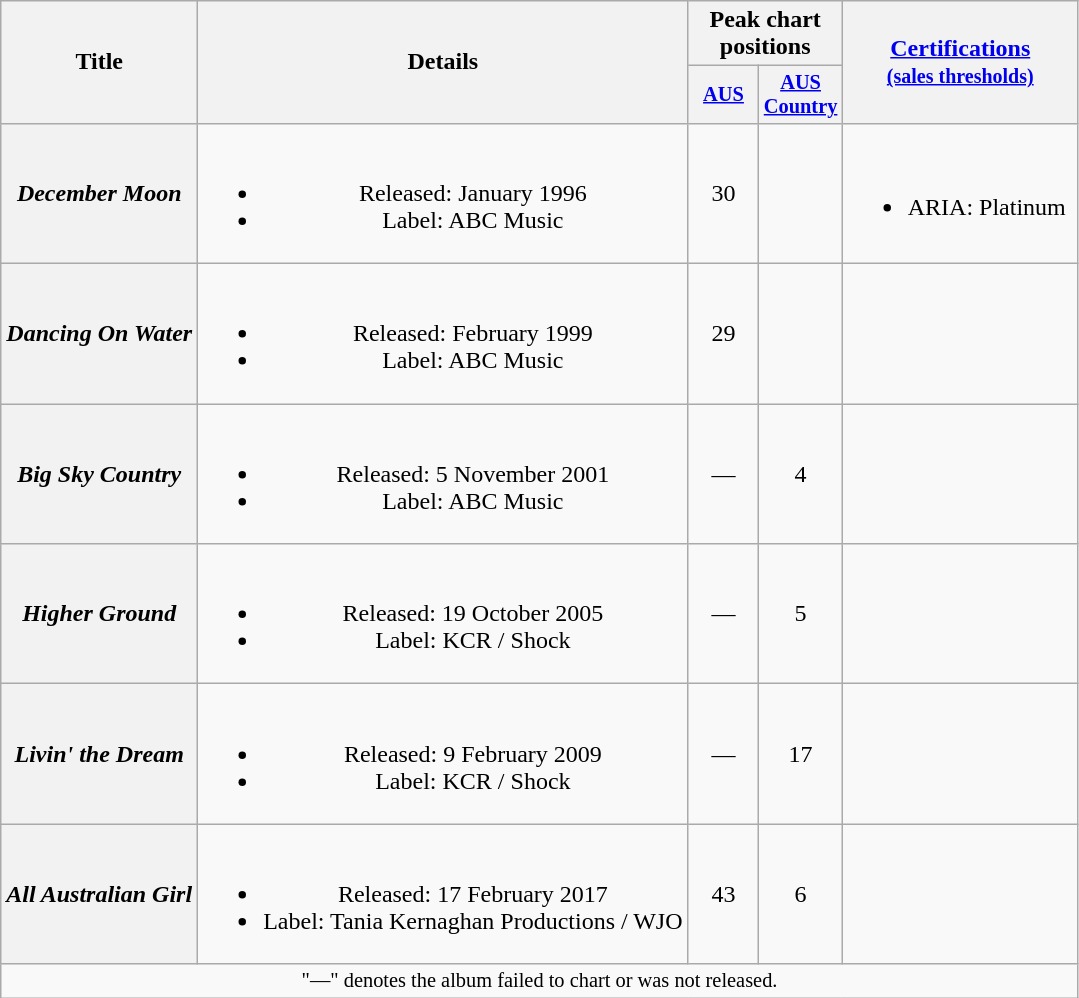<table class="wikitable plainrowheaders" style="text-align:center;">
<tr>
<th rowspan="2">Title</th>
<th rowspan="2">Details</th>
<th colspan="2">Peak chart positions</th>
<th rowspan="2" width="150"><a href='#'>Certifications</a><br><small><a href='#'>(sales thresholds)</a></small></th>
</tr>
<tr>
<th style="width:3em;font-size:85%"><a href='#'>AUS</a><br></th>
<th style="width:3em;font-size:85%"><a href='#'>AUS<br>Country</a></th>
</tr>
<tr>
<th scope="row"><em>December Moon</em></th>
<td><br><ul><li>Released: January 1996</li><li>Label: ABC Music</li></ul></td>
<td>30</td>
<td></td>
<td align="left"><br><ul><li>ARIA: Platinum</li></ul></td>
</tr>
<tr>
<th scope="row"><em>Dancing On Water</em></th>
<td><br><ul><li>Released: February 1999</li><li>Label: ABC Music</li></ul></td>
<td>29</td>
<td></td>
<td align="left"></td>
</tr>
<tr>
<th scope="row"><em>Big Sky Country</em></th>
<td><br><ul><li>Released: 5 November 2001</li><li>Label: ABC Music</li></ul></td>
<td>—</td>
<td>4<br></td>
<td align="left"></td>
</tr>
<tr>
<th scope="row"><em>Higher Ground</em></th>
<td><br><ul><li>Released: 19 October 2005</li><li>Label: KCR / Shock</li></ul></td>
<td>—</td>
<td>5<br></td>
<td align=left></td>
</tr>
<tr>
<th scope="row"><em>Livin' the Dream</em></th>
<td><br><ul><li>Released: 9 February 2009</li><li>Label: KCR / Shock</li></ul></td>
<td>—</td>
<td>17<br></td>
<td align=left></td>
</tr>
<tr>
<th scope="row"><em>All Australian Girl</em></th>
<td><br><ul><li>Released: 17 February 2017</li><li>Label: Tania Kernaghan Productions / WJO</li></ul></td>
<td>43</td>
<td>6</td>
<td></td>
</tr>
<tr>
<td colspan="20" style="font-size:85%">"—" denotes the album failed to chart or was not released.</td>
</tr>
</table>
